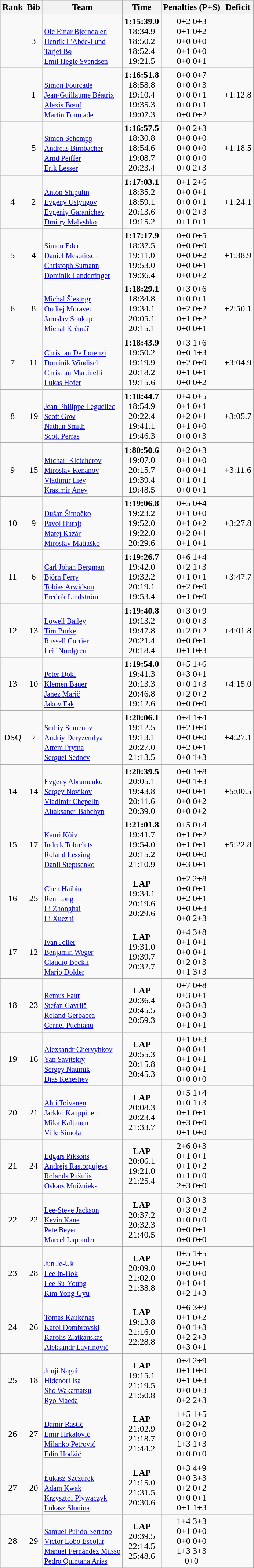<table class="wikitable sortable" style="text-align:center">
<tr>
<th>Rank</th>
<th>Bib</th>
<th>Team</th>
<th>Time</th>
<th>Penalties (P+S)</th>
<th>Deficit</th>
</tr>
<tr>
<td></td>
<td>3</td>
<td align=left><br><small><a href='#'>Ole Einar Bjørndalen</a><br><a href='#'>Henrik L'Abée-Lund</a><br><a href='#'>Tarjei Bø</a><br><a href='#'>Emil Hegle Svendsen</a></small></td>
<td><strong>1:15:39.0</strong><br>18:34.9<br>18:50.2<br>18:52.4<br>19:21.5</td>
<td>0+2 0+3<br>0+1 0+2<br>0+0 0+0<br>0+1 0+0<br>0+0 0+1</td>
<td></td>
</tr>
<tr>
<td></td>
<td>1</td>
<td align=left><br><small><a href='#'>Simon Fourcade</a><br><a href='#'>Jean-Guillaume Béatrix</a><br><a href='#'>Alexis Bœuf</a><br><a href='#'>Martin Fourcade</a></small></td>
<td><strong>1:16:51.8</strong><br>18:58.8<br>19:10.4<br>19:35.3<br>19:07.3</td>
<td>0+0 0+7<br>0+0 0+3<br>0+0 0+1<br>0+0 0+1<br>0+0 0+2</td>
<td>+1:12.8</td>
</tr>
<tr>
<td></td>
<td>5</td>
<td align=left><br><small><a href='#'>Simon Schempp</a><br><a href='#'>Andreas Birnbacher</a><br><a href='#'>Arnd Peiffer</a><br><a href='#'>Erik Lesser</a></small></td>
<td><strong>1:16:57.5</strong><br>18:30.8<br>18:54.6<br>19:08.7<br>20:23.4</td>
<td>0+0 2+3<br>0+0 0+0<br>0+0 0+0<br>0+0 0+0<br>0+0 2+3</td>
<td>+1:18.5</td>
</tr>
<tr>
<td>4</td>
<td>2</td>
<td align=left><br><small><a href='#'>Anton Shipulin</a><br><a href='#'>Evgeny Ustyugov</a><br><a href='#'>Evgeniy Garanichev</a><br><a href='#'>Dmitry Malyshko</a></small></td>
<td><strong>1:17:03.1</strong><br>18:35.2<br>18:59.1<br>20:13.6<br>19:15.2</td>
<td>0+1 2+6<br>0+0 0+1<br>0+0 0+1<br>0+0 2+3<br>0+1 0+1</td>
<td>+1:24.1</td>
</tr>
<tr>
<td>5</td>
<td>4</td>
<td align=left><br><small><a href='#'>Simon Eder</a><br><a href='#'>Daniel Mesotitsch</a><br><a href='#'>Christoph Sumann</a><br><a href='#'>Dominik Landertinger</a></small></td>
<td><strong>1:17:17.9</strong><br>18:37.5<br>19:11.0<br>19:53.0<br>19:36.4</td>
<td>0+0 0+5<br>0+0 0+0<br>0+0 0+2<br>0+0 0+1<br>0+0 0+2</td>
<td>+1:38.9</td>
</tr>
<tr>
<td>6</td>
<td>8</td>
<td align=left><br><small><a href='#'>Michal Šlesingr</a><br><a href='#'>Ondřej Moravec</a><br><a href='#'>Jaroslav Soukup</a><br><a href='#'>Michal Krčmář</a></small></td>
<td><strong>1:18:29.1</strong><br>18:34.8<br>19:34.1<br>20:05.1<br>20:15.1</td>
<td>0+3 0+6<br>0+0 0+1<br>0+2 0+2<br>0+1 0+2<br>0+0 0+1</td>
<td>+2:50.1</td>
</tr>
<tr>
<td>7</td>
<td>11</td>
<td align=left><br><small><a href='#'>Christian De Lorenzi</a><br><a href='#'>Dominik Windisch</a><br><a href='#'>Christian Martinelli</a><br><a href='#'>Lukas Hofer</a></small></td>
<td><strong>1:18:43.9</strong><br>19:50.2<br>19:19.9<br>20:18.2<br>19:15.6</td>
<td>0+3 1+6<br>0+0 1+3<br>0+2 0+0<br>0+1 0+1<br>0+0 0+2</td>
<td>+3:04.9</td>
</tr>
<tr>
<td>8</td>
<td>19</td>
<td align=left><br><small><a href='#'>Jean-Philippe Leguellec</a><br><a href='#'>Scott Gow</a><br><a href='#'>Nathan Smith</a><br><a href='#'>Scott Perras</a></small></td>
<td><strong>1:18:44.7</strong><br>18:54.9<br>20:22.4<br>19:41.1<br>19:46.3</td>
<td>0+4 0+5<br>0+1 0+1<br>0+2 0+1<br>0+1 0+0<br>0+0 0+3</td>
<td>+3:05.7</td>
</tr>
<tr>
<td>9</td>
<td>15</td>
<td align=left><br><small><a href='#'>Michail Kletcherov</a><br><a href='#'>Miroslav Kenanov</a><br><a href='#'>Vladimir Iliev</a><br><a href='#'>Krasimir Anev</a></small></td>
<td><strong>1:80:50.6</strong><br>19:07.0<br>20:15.7<br>19:39.4<br>19:48.5</td>
<td>0+2 0+3<br>0+1 0+0<br>0+0 0+1<br>0+1 0+1<br>0+0 0+1</td>
<td>+3:11.6</td>
</tr>
<tr>
<td>10</td>
<td>9</td>
<td align=left><br><small><a href='#'>Dušan Šimočko</a><br><a href='#'>Pavol Hurajt</a><br><a href='#'>Matej Kazár</a><br><a href='#'>Miroslav Matiaško</a></small></td>
<td><strong>1:19:06.8</strong><br>19:23.2<br>19:52.0<br>19:22.0<br>20:29.6</td>
<td>0+5 0+4<br>0+1 0+0<br>0+1 0+2<br>0+2 0+1<br>0+1 0+1</td>
<td>+3:27.8</td>
</tr>
<tr>
<td>11</td>
<td>6</td>
<td align=left><br><small><a href='#'>Carl Johan Bergman</a><br><a href='#'>Björn Ferry</a><br><a href='#'>Tobias Arwidson</a><br><a href='#'>Fredrik Lindström</a></small></td>
<td><strong>1:19:26.7</strong><br>19:42.0<br>19:32.2<br>20:19.1<br>19:53.4</td>
<td>0+6 1+4<br>0+2 1+3<br>0+1 0+1<br>0+2 0+0<br>0+1 0+0</td>
<td>+3:47.7</td>
</tr>
<tr>
<td>12</td>
<td>13</td>
<td align=left><br><small><a href='#'>Lowell Bailey</a><br><a href='#'>Tim Burke</a><br><a href='#'>Russell Currier</a><br><a href='#'>Leif Nordgren</a></small></td>
<td><strong>1:19:40.8</strong><br>19:13.2<br>19:47.8<br>20:21.4<br>20:18.4</td>
<td>0+3 0+9<br>0+0 0+3<br>0+2 0+2<br>0+0 0+1<br>0+1 0+3</td>
<td>+4:01.8</td>
</tr>
<tr>
<td>13</td>
<td>10</td>
<td align=left><br><small><a href='#'>Peter Dokl</a><br><a href='#'>Klemen Bauer</a><br><a href='#'>Janez Marič</a><br><a href='#'>Jakov Fak</a></small></td>
<td><strong>1:19:54.0</strong><br>19:41.3<br>20:13.3<br>20:46.8<br>19:12.6</td>
<td>0+5 1+6<br>0+3 0+1<br>0+0 1+3<br>0+2 0+2<br>0+0 0+0</td>
<td>+4:15.0</td>
</tr>
<tr>
<td>DSQ</td>
<td>7</td>
<td align=left><br><small><a href='#'>Serhiy Semenov</a><br><a href='#'>Andriy Deryzemlya</a><br><a href='#'>Artem Pryma</a><br><a href='#'>Serguei Sednev</a></small></td>
<td><strong>1:20:06.1</strong><br>19:12.5<br>19:13.1<br>20:27.0<br>21:13.5</td>
<td>0+4 1+4<br>0+2 0+0<br>0+0 0+0<br>0+2 0+1<br>0+0 1+3</td>
<td>+4:27.1</td>
</tr>
<tr>
<td>14</td>
<td>14</td>
<td align=left><br><small><a href='#'>Evgeny Abramenko</a><br><a href='#'>Sergey Novikov</a><br><a href='#'>Vladimir Chepelin</a><br><a href='#'>Aliaksandr Babchyn</a></small></td>
<td><strong>1:20:39.5</strong><br>20:05.1<br>19:43.8<br>20:11.6<br>20:39.0</td>
<td>0+0 1+8<br>0+0 1+3<br>0+0 0+1<br>0+0 0+2<br>0+0 0+2</td>
<td>+5:00.5</td>
</tr>
<tr>
<td>15</td>
<td>17</td>
<td align=left><br><small><a href='#'>Kauri Kõiv</a><br><a href='#'>Indrek Tobreluts</a><br><a href='#'>Roland Lessing</a><br><a href='#'>Danil Steptsenko</a></small></td>
<td><strong>1:21:01.8</strong><br>19:41.7<br>19:54.0<br>20:15.2<br>21:10.9</td>
<td>0+5 0+4<br>0+1 0+2<br>0+1 0+1<br>0+0 0+0<br>0+3 0+1</td>
<td>+5:22.8</td>
</tr>
<tr>
<td>16</td>
<td>25</td>
<td align=left><br><small><a href='#'>Chen Haibin</a><br><a href='#'>Ren Long</a><br><a href='#'>Li Zhonghai</a><br><a href='#'>Li Xuezhi</a></small></td>
<td><strong>LAP</strong><br>19:34.1<br>20:19.6<br>20:29.6<br></td>
<td>0+2 2+8<br>0+0 0+1<br>0+2 0+1<br>0+0 0+3<br>0+0 2+3</td>
<td></td>
</tr>
<tr>
<td>17</td>
<td>12</td>
<td align=left><br><small><a href='#'>Ivan Joller</a><br><a href='#'>Benjamin Weger</a><br><a href='#'>Claudio Böckli</a><br><a href='#'>Mario Dolder</a></small></td>
<td><strong>LAP</strong><br>19:31.0<br>19:39.7<br>20:32.7<br></td>
<td>0+4 3+8<br>0+1 0+1<br>0+0 0+1<br>0+2 0+3<br>0+1 3+3</td>
<td></td>
</tr>
<tr>
<td>18</td>
<td>23</td>
<td align=left><br><small><a href='#'>Remus Faur</a><br><a href='#'>Ștefan Gavrilă</a><br><a href='#'>Roland Gerbacea</a><br><a href='#'>Cornel Puchianu</a></small></td>
<td><strong>LAP</strong><br>20:36.4<br>20:45.5<br>20:59.3<br></td>
<td>0+7 0+8<br>0+3 0+1<br>0+3 0+3<br>0+0 0+3<br>0+1 0+1</td>
<td></td>
</tr>
<tr>
<td>19</td>
<td>16</td>
<td align=left><br><small><a href='#'>Alexsandr Chervyhkov</a><br><a href='#'>Yan Savitskiy</a><br><a href='#'>Sergey Naumik</a><br><a href='#'>Dias Keneshev</a></small></td>
<td><strong>LAP</strong><br>20:55.3<br>20:15.8<br>20:45.3<br></td>
<td>0+1 0+3<br>0+0 0+1<br>0+1 0+1<br>0+0 0+1<br>0+0 0+0</td>
<td></td>
</tr>
<tr>
<td>20</td>
<td>21</td>
<td align=left><br><small><a href='#'>Ahti Toivanen</a><br><a href='#'>Jarkko Kauppinen</a><br><a href='#'>Mika Kaljunen</a><br><a href='#'>Ville Simola</a></small></td>
<td><strong>LAP</strong><br>20:08.3<br>20:23.4<br>21:33.7<br></td>
<td>0+5 1+4<br>0+0 1+3<br>0+1 0+1<br>0+3 0+0<br>0+1 0+0</td>
<td></td>
</tr>
<tr>
<td>21</td>
<td>24</td>
<td align=left><br><small><a href='#'>Edgars Piksons</a><br><a href='#'>Andrejs Rastorgujevs</a><br><a href='#'>Rolands Pužulis</a><br><a href='#'>Oskars Muižnieks</a></small></td>
<td><strong>LAP</strong><br>20:06.1<br>19:21.0<br>21:25.4<br></td>
<td>2+6 0+3<br>0+1 0+1<br>0+1 0+2<br>0+1 0+0<br>2+3 0+0</td>
<td></td>
</tr>
<tr>
<td>22</td>
<td>22</td>
<td align=left><br><small><a href='#'>Lee-Steve Jackson</a><br><a href='#'>Kevin Kane</a><br><a href='#'>Pete Beyer</a><br><a href='#'>Marcel Laponder</a></small></td>
<td><strong>LAP</strong><br>20:37.2<br>20:32.3<br>21:40.5<br></td>
<td>0+3 0+3<br>0+3 0+2<br>0+0 0+0<br>0+0 0+1<br>0+0 0+0</td>
<td></td>
</tr>
<tr>
<td>23</td>
<td>28</td>
<td align=left><br><small><a href='#'>Jun Je-Uk</a><br><a href='#'>Lee In-Bok</a><br><a href='#'>Lee Su-Young</a><br><a href='#'>Kim Yong-Gyu</a></small></td>
<td><strong>LAP</strong><br>20:09.0<br>21:02.0<br>21:38.8<br></td>
<td>0+5 1+5<br>0+2 0+1<br>0+0 0+0<br>0+1 0+1<br>0+2 1+3</td>
<td></td>
</tr>
<tr>
<td>24</td>
<td>26</td>
<td align=left><br><small><a href='#'>Tomas Kaukėnas</a><br><a href='#'>Karol Dombrovski</a><br><a href='#'>Karolis Zlatkauskas</a><br><a href='#'>Aleksandr Lavrinovič</a></small></td>
<td><strong>LAP</strong><br>19:13.8<br>21:16.0<br>22:28.8<br></td>
<td>0+6 3+9<br>0+1 0+2<br>0+0 1+3<br>0+2 2+3<br>0+3 0+1</td>
<td></td>
</tr>
<tr>
<td>25</td>
<td>18</td>
<td align=left><br><small><a href='#'>Junji Nagai</a><br><a href='#'>Hidenori Isa</a><br><a href='#'>Sho Wakamatsu</a><br><a href='#'>Ryo Maeda</a></small></td>
<td><strong>LAP</strong><br>19:15.1<br>21:19.5<br>21:50.8<br></td>
<td>0+4 2+9<br>0+1 0+0<br>0+1 0+3<br>0+0 0+3<br>0+2 2+3</td>
<td></td>
</tr>
<tr>
<td>26</td>
<td>27</td>
<td align=left><br><small><a href='#'>Damir Rastić</a><br><a href='#'>Emir Hrkalović</a><br><a href='#'>Milanko Petrović</a><br><a href='#'>Edin Hodžić</a></small></td>
<td><strong>LAP</strong><br>21:02.9<br>21:18.7<br>21:44.2<br></td>
<td>1+5 1+5<br>0+2 0+2<br>0+0 0+0<br>1+3 1+3<br>0+0 0+0</td>
<td></td>
</tr>
<tr>
<td>27</td>
<td>20</td>
<td align=left><br><small><a href='#'>Łukasz Szczurek</a><br><a href='#'>Adam Kwak</a><br><a href='#'>Krzysztof Plywaczyk</a><br><a href='#'>Lukasz Slonina</a></small></td>
<td><strong>LAP</strong><br>21:15.0<br>21:31.5<br>20:30.6<br></td>
<td>0+3 4+9<br>0+0 3+3<br>0+2 0+2<br>0+0 0+1<br>0+1 1+3</td>
<td></td>
</tr>
<tr>
<td>28</td>
<td>29</td>
<td align=left><br><small><a href='#'>Samuel Pulido Serrano</a><br><a href='#'>Víctor Lobo Escolar</a><br><a href='#'>Manuel Fernández Musso</a><br><a href='#'>Pedro Quintana Arias</a></small></td>
<td><strong>LAP</strong><br>20:39.5<br>22:14.5<br>25:48.6<br></td>
<td>1+4 3+3<br>0+1 0+0<br>0+0 0+0<br>1+3 3+3<br>0+0</td>
<td></td>
</tr>
</table>
